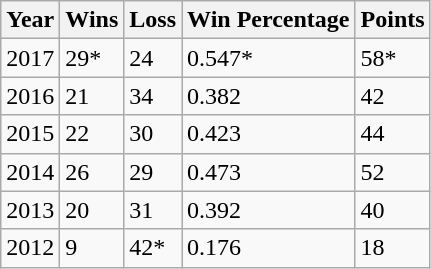<table class="wikitable">
<tr>
<th>Year</th>
<th>Wins</th>
<th>Loss</th>
<th>Win Percentage</th>
<th>Points</th>
</tr>
<tr>
<td>2017</td>
<td>29*</td>
<td>24</td>
<td>0.547*</td>
<td>58*</td>
</tr>
<tr>
<td>2016</td>
<td>21</td>
<td>34</td>
<td>0.382</td>
<td>42</td>
</tr>
<tr>
<td>2015</td>
<td>22</td>
<td>30</td>
<td>0.423</td>
<td>44</td>
</tr>
<tr>
<td>2014</td>
<td>26</td>
<td>29</td>
<td>0.473</td>
<td>52</td>
</tr>
<tr>
<td>2013</td>
<td>20</td>
<td>31</td>
<td>0.392</td>
<td>40</td>
</tr>
<tr>
<td>2012</td>
<td>9</td>
<td>42*</td>
<td>0.176</td>
<td>18</td>
</tr>
</table>
